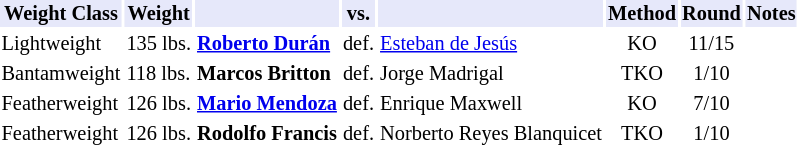<table class="toccolours" style="font-size: 85%;">
<tr>
<th style="background:#e6e8fa; color:#000; text-align:center;">Weight Class</th>
<th style="background:#e6e8fa; color:#000; text-align:center;">Weight</th>
<th style="background:#e6e8fa; color:#000; text-align:center;"></th>
<th style="background:#e6e8fa; color:#000; text-align:center;">vs.</th>
<th style="background:#e6e8fa; color:#000; text-align:center;"></th>
<th style="background:#e6e8fa; color:#000; text-align:center;">Method</th>
<th style="background:#e6e8fa; color:#000; text-align:center;">Round</th>
<th style="background:#e6e8fa; color:#000; text-align:center;">Notes</th>
</tr>
<tr>
<td>Lightweight</td>
<td>135 lbs.</td>
<td><strong><a href='#'>Roberto Durán</a></strong></td>
<td>def.</td>
<td><a href='#'>Esteban de Jesús</a></td>
<td align=center>KO</td>
<td align=center>11/15</td>
<td></td>
</tr>
<tr>
<td>Bantamweight</td>
<td>118 lbs.</td>
<td><strong>Marcos Britton</strong></td>
<td>def.</td>
<td>Jorge Madrigal</td>
<td align=center>TKO</td>
<td align=center>1/10</td>
</tr>
<tr>
<td>Featherweight</td>
<td>126 lbs.</td>
<td><strong><a href='#'>Mario Mendoza</a></strong></td>
<td>def.</td>
<td>Enrique Maxwell</td>
<td align=center>KO</td>
<td align=center>7/10</td>
</tr>
<tr>
<td>Featherweight</td>
<td>126 lbs.</td>
<td><strong>Rodolfo Francis</strong></td>
<td>def.</td>
<td>Norberto Reyes Blanquicet</td>
<td align=center>TKO</td>
<td align=center>1/10</td>
</tr>
</table>
